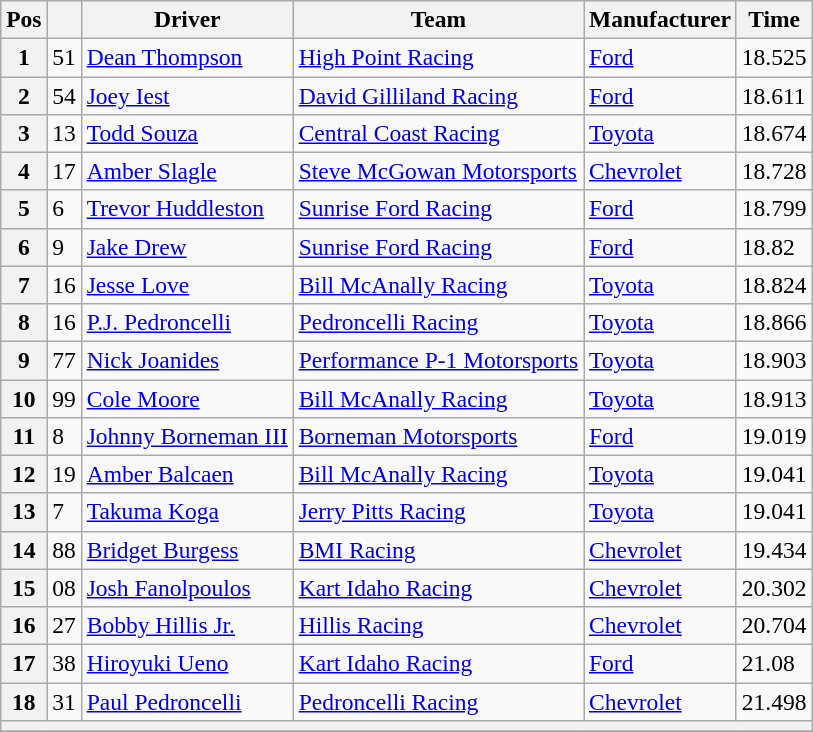<table class="wikitable" style="font-size:98%">
<tr>
<th>Pos</th>
<th></th>
<th>Driver</th>
<th>Team</th>
<th>Manufacturer</th>
<th>Time</th>
</tr>
<tr>
<th>1</th>
<td>51</td>
<td><a href='#'>Dean Thompson</a></td>
<td><a href='#'>High Point Racing</a></td>
<td><a href='#'>Ford</a></td>
<td>18.525</td>
</tr>
<tr>
<th>2</th>
<td>54</td>
<td><a href='#'>Joey Iest</a></td>
<td><a href='#'>David Gilliland Racing</a></td>
<td><a href='#'>Ford</a></td>
<td>18.611</td>
</tr>
<tr>
<th>3</th>
<td>13</td>
<td><a href='#'>Todd Souza</a></td>
<td><a href='#'>Central Coast Racing</a></td>
<td><a href='#'>Toyota</a></td>
<td>18.674</td>
</tr>
<tr>
<th>4</th>
<td>17</td>
<td><a href='#'>Amber Slagle</a></td>
<td><a href='#'>Steve McGowan Motorsports</a></td>
<td><a href='#'>Chevrolet</a></td>
<td>18.728</td>
</tr>
<tr>
<th>5</th>
<td>6</td>
<td><a href='#'>Trevor Huddleston</a></td>
<td><a href='#'>Sunrise Ford Racing</a></td>
<td><a href='#'>Ford</a></td>
<td>18.799</td>
</tr>
<tr>
<th>6</th>
<td>9</td>
<td><a href='#'>Jake Drew</a></td>
<td><a href='#'>Sunrise Ford Racing</a></td>
<td><a href='#'>Ford</a></td>
<td>18.82</td>
</tr>
<tr>
<th>7</th>
<td>16</td>
<td><a href='#'>Jesse Love</a></td>
<td><a href='#'>Bill McAnally Racing</a></td>
<td><a href='#'>Toyota</a></td>
<td>18.824</td>
</tr>
<tr>
<th>8</th>
<td>16</td>
<td><a href='#'>P.J. Pedroncelli</a></td>
<td><a href='#'>Pedroncelli Racing</a></td>
<td><a href='#'>Toyota</a></td>
<td>18.866</td>
</tr>
<tr>
<th>9</th>
<td>77</td>
<td><a href='#'>Nick Joanides</a></td>
<td><a href='#'>Performance P-1 Motorsports</a></td>
<td><a href='#'>Toyota</a></td>
<td>18.903</td>
</tr>
<tr>
<th>10</th>
<td>99</td>
<td><a href='#'>Cole Moore</a></td>
<td><a href='#'>Bill McAnally Racing</a></td>
<td><a href='#'>Toyota</a></td>
<td>18.913</td>
</tr>
<tr>
<th>11</th>
<td>8</td>
<td><a href='#'>Johnny Borneman III</a></td>
<td><a href='#'>Borneman Motorsports</a></td>
<td><a href='#'>Ford</a></td>
<td>19.019</td>
</tr>
<tr>
<th>12</th>
<td>19</td>
<td><a href='#'>Amber Balcaen</a></td>
<td><a href='#'>Bill McAnally Racing</a></td>
<td><a href='#'>Toyota</a></td>
<td>19.041</td>
</tr>
<tr>
<th>13</th>
<td>7</td>
<td><a href='#'>Takuma Koga</a></td>
<td><a href='#'>Jerry Pitts Racing</a></td>
<td><a href='#'>Toyota</a></td>
<td>19.041</td>
</tr>
<tr>
<th>14</th>
<td>88</td>
<td><a href='#'>Bridget Burgess</a></td>
<td><a href='#'>BMI Racing</a></td>
<td><a href='#'>Chevrolet</a></td>
<td>19.434</td>
</tr>
<tr>
<th>15</th>
<td>08</td>
<td><a href='#'>Josh Fanolpoulos</a></td>
<td><a href='#'>Kart Idaho Racing</a></td>
<td><a href='#'>Chevrolet</a></td>
<td>20.302</td>
</tr>
<tr>
<th>16</th>
<td>27</td>
<td><a href='#'>Bobby Hillis Jr.</a></td>
<td><a href='#'>Hillis Racing</a></td>
<td><a href='#'>Chevrolet</a></td>
<td>20.704</td>
</tr>
<tr>
<th>17</th>
<td>38</td>
<td><a href='#'>Hiroyuki Ueno</a></td>
<td><a href='#'>Kart Idaho Racing</a></td>
<td><a href='#'>Ford</a></td>
<td>21.08</td>
</tr>
<tr>
<th>18</th>
<td>31</td>
<td><a href='#'>Paul Pedroncelli</a></td>
<td><a href='#'>Pedroncelli Racing</a></td>
<td><a href='#'>Chevrolet</a></td>
<td>21.498</td>
</tr>
<tr>
<th colspan="6"></th>
</tr>
<tr>
</tr>
</table>
